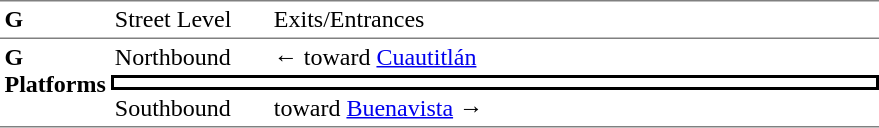<table border=0 cellspacing=0 cellpadding=3>
<tr>
<td style="border-top:solid 1px gray;" width=50 valign=top><strong>G</strong></td>
<td style="border-top:solid 1px gray;" width=100 valign=top>Street Level</td>
<td style="border-top:solid 1px gray;" width=400 valign=top>Exits/Entrances</td>
</tr>
<tr>
<td style="border-bottom:solid 1px gray;border-top:solid 1px gray;" width=50 rowspan=3 valign=top><strong>G<br>Platforms</strong></td>
<td style="border-top:solid 1px gray;" width=100>Northbound</td>
<td style="border-top:solid 1px gray;" width=390>←   toward <a href='#'>Cuautitlán</a> </td>
</tr>
<tr>
<td style="border-top:solid 2px black;border-right:solid 2px black;border-left:solid 2px black;border-bottom:solid 2px black;text-align:center;" colspan=2></td>
</tr>
<tr>
<td style="border-bottom:solid 1px gray;">Southbound</td>
<td style="border-bottom:solid 1px gray;">   toward <a href='#'>Buenavista</a> →</td>
</tr>
</table>
